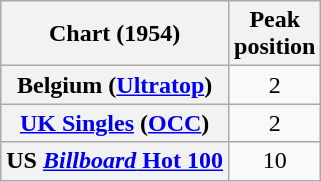<table class="wikitable sortable plainrowheaders" style="text-align:center">
<tr>
<th scope="col">Chart (1954)</th>
<th scope="col">Peak<br>position</th>
</tr>
<tr>
<th scope="row">Belgium (<a href='#'>Ultratop</a>)</th>
<td>2</td>
</tr>
<tr>
<th scope="row"><a href='#'>UK Singles</a> (<a href='#'>OCC</a>)</th>
<td>2</td>
</tr>
<tr>
<th scope="row">US <a href='#'><em>Billboard</em> Hot 100</a></th>
<td>10</td>
</tr>
</table>
